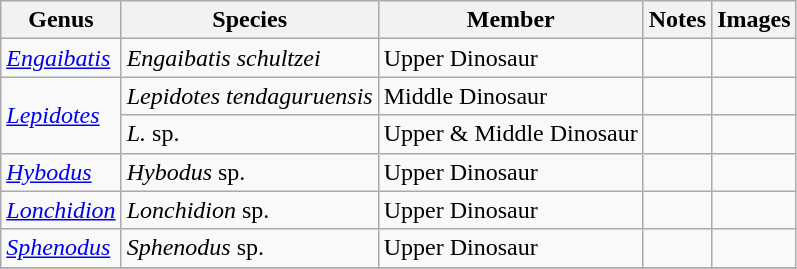<table class="wikitable sortable">
<tr>
<th>Genus</th>
<th>Species</th>
<th>Member</th>
<th>Notes</th>
<th>Images</th>
</tr>
<tr>
<td><em><a href='#'>Engaibatis</a></em></td>
<td><em>Engaibatis schultzei</em></td>
<td>Upper Dinosaur</td>
<td align=center></td>
<td></td>
</tr>
<tr>
<td rowspan=2><em><a href='#'>Lepidotes</a></em></td>
<td><em>Lepidotes tendaguruensis</em></td>
<td>Middle Dinosaur</td>
<td align=center></td>
<td></td>
</tr>
<tr>
<td><em>L.</em> sp.</td>
<td>Upper & Middle Dinosaur</td>
<td align=center></td>
<td></td>
</tr>
<tr>
<td><em><a href='#'>Hybodus</a></em></td>
<td><em>Hybodus</em> sp.</td>
<td>Upper Dinosaur</td>
<td align=center></td>
<td></td>
</tr>
<tr>
<td><em><a href='#'>Lonchidion</a></em></td>
<td><em>Lonchidion</em> sp.</td>
<td>Upper Dinosaur</td>
<td align=center></td>
<td></td>
</tr>
<tr>
<td><em><a href='#'>Sphenodus</a></em></td>
<td><em>Sphenodus</em> sp.</td>
<td>Upper Dinosaur</td>
<td align=center></td>
<td></td>
</tr>
<tr>
</tr>
</table>
